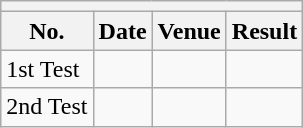<table class="wikitable">
<tr>
<th colspan="4"></th>
</tr>
<tr>
<th>No.</th>
<th>Date</th>
<th>Venue</th>
<th>Result</th>
</tr>
<tr>
<td>1st Test</td>
<td></td>
<td></td>
<td></td>
</tr>
<tr>
<td>2nd Test</td>
<td></td>
<td></td>
<td></td>
</tr>
</table>
